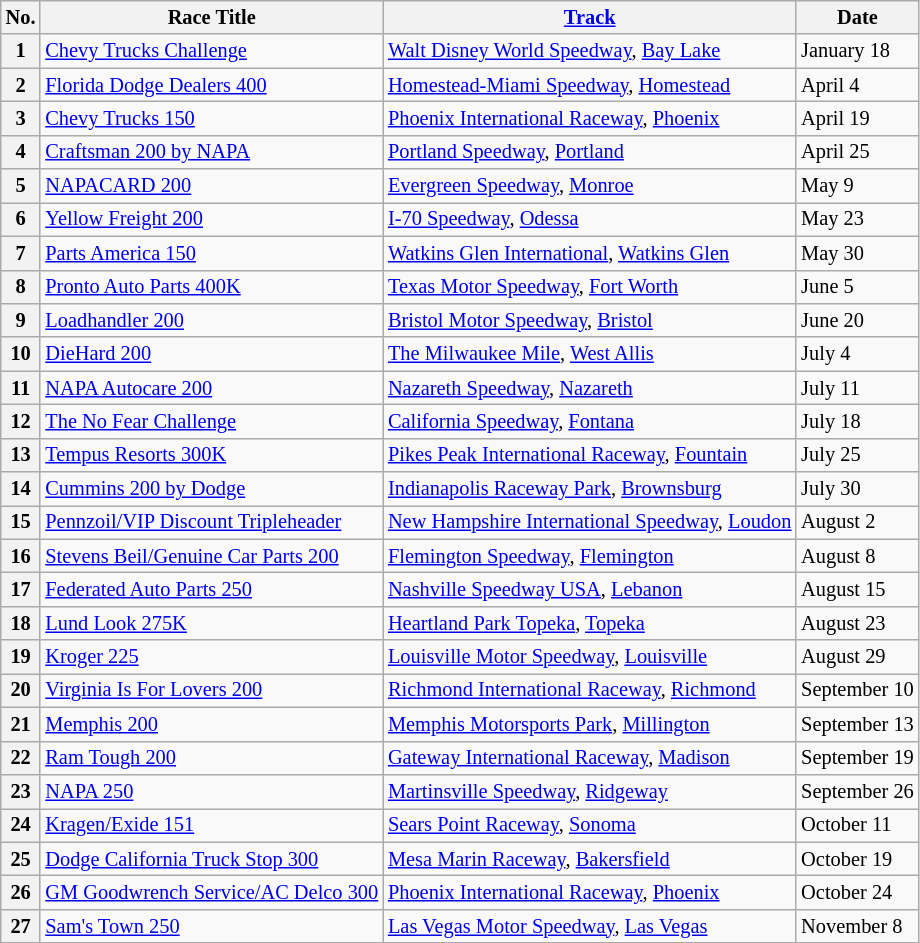<table class="wikitable" style="font-size:85%;">
<tr>
<th>No.</th>
<th>Race Title</th>
<th><a href='#'>Track</a></th>
<th>Date</th>
</tr>
<tr>
<th>1</th>
<td><a href='#'>Chevy Trucks Challenge</a></td>
<td><a href='#'>Walt Disney World Speedway</a>, <a href='#'>Bay Lake</a></td>
<td>January 18</td>
</tr>
<tr>
<th>2</th>
<td><a href='#'>Florida Dodge Dealers 400</a></td>
<td><a href='#'>Homestead-Miami Speedway</a>, <a href='#'>Homestead</a></td>
<td>April 4</td>
</tr>
<tr>
<th>3</th>
<td><a href='#'>Chevy Trucks 150</a></td>
<td><a href='#'>Phoenix International Raceway</a>, <a href='#'>Phoenix</a></td>
<td>April 19</td>
</tr>
<tr>
<th>4</th>
<td><a href='#'>Craftsman 200 by NAPA</a></td>
<td><a href='#'>Portland Speedway</a>, <a href='#'>Portland</a></td>
<td>April 25</td>
</tr>
<tr>
<th>5</th>
<td><a href='#'>NAPACARD 200</a></td>
<td><a href='#'>Evergreen Speedway</a>, <a href='#'>Monroe</a></td>
<td>May 9</td>
</tr>
<tr>
<th>6</th>
<td><a href='#'>Yellow Freight 200</a></td>
<td><a href='#'>I-70 Speedway</a>, <a href='#'>Odessa</a></td>
<td>May 23</td>
</tr>
<tr>
<th>7</th>
<td><a href='#'>Parts America 150</a></td>
<td><a href='#'>Watkins Glen International</a>, <a href='#'>Watkins Glen</a></td>
<td>May 30</td>
</tr>
<tr>
<th>8</th>
<td><a href='#'>Pronto Auto Parts 400K</a></td>
<td><a href='#'>Texas Motor Speedway</a>, <a href='#'>Fort Worth</a></td>
<td>June 5</td>
</tr>
<tr>
<th>9</th>
<td><a href='#'>Loadhandler 200</a></td>
<td><a href='#'>Bristol Motor Speedway</a>, <a href='#'>Bristol</a></td>
<td>June 20</td>
</tr>
<tr>
<th>10</th>
<td><a href='#'>DieHard 200</a></td>
<td><a href='#'>The Milwaukee Mile</a>, <a href='#'>West Allis</a></td>
<td>July 4</td>
</tr>
<tr>
<th>11</th>
<td><a href='#'>NAPA Autocare 200</a></td>
<td><a href='#'>Nazareth Speedway</a>, <a href='#'>Nazareth</a></td>
<td>July 11</td>
</tr>
<tr>
<th>12</th>
<td><a href='#'>The No Fear Challenge</a></td>
<td><a href='#'>California Speedway</a>, <a href='#'>Fontana</a></td>
<td>July 18</td>
</tr>
<tr>
<th>13</th>
<td><a href='#'>Tempus Resorts 300K</a></td>
<td><a href='#'>Pikes Peak International Raceway</a>, <a href='#'>Fountain</a></td>
<td>July 25</td>
</tr>
<tr>
<th>14</th>
<td><a href='#'>Cummins 200 by Dodge</a></td>
<td><a href='#'>Indianapolis Raceway Park</a>, <a href='#'>Brownsburg</a></td>
<td>July 30</td>
</tr>
<tr>
<th>15</th>
<td><a href='#'>Pennzoil/VIP Discount Tripleheader</a></td>
<td><a href='#'>New Hampshire International Speedway</a>, <a href='#'>Loudon</a></td>
<td>August 2</td>
</tr>
<tr>
<th>16</th>
<td><a href='#'>Stevens Beil/Genuine Car Parts 200</a></td>
<td><a href='#'>Flemington Speedway</a>, <a href='#'>Flemington</a></td>
<td>August 8</td>
</tr>
<tr>
<th>17</th>
<td><a href='#'>Federated Auto Parts 250</a></td>
<td><a href='#'>Nashville Speedway USA</a>, <a href='#'>Lebanon</a></td>
<td>August 15</td>
</tr>
<tr>
<th>18</th>
<td><a href='#'>Lund Look 275K</a></td>
<td><a href='#'>Heartland Park Topeka</a>, <a href='#'>Topeka</a></td>
<td>August 23</td>
</tr>
<tr>
<th>19</th>
<td><a href='#'>Kroger 225</a></td>
<td><a href='#'>Louisville Motor Speedway</a>, <a href='#'>Louisville</a></td>
<td>August 29</td>
</tr>
<tr>
<th>20</th>
<td><a href='#'>Virginia Is For Lovers 200</a></td>
<td><a href='#'>Richmond International Raceway</a>, <a href='#'>Richmond</a></td>
<td>September 10</td>
</tr>
<tr>
<th>21</th>
<td><a href='#'>Memphis 200</a></td>
<td><a href='#'>Memphis Motorsports Park</a>, <a href='#'>Millington</a></td>
<td>September 13</td>
</tr>
<tr>
<th>22</th>
<td><a href='#'>Ram Tough 200</a></td>
<td><a href='#'>Gateway International Raceway</a>, <a href='#'>Madison</a></td>
<td>September 19</td>
</tr>
<tr>
<th>23</th>
<td><a href='#'>NAPA 250</a></td>
<td><a href='#'>Martinsville Speedway</a>, <a href='#'>Ridgeway</a></td>
<td>September 26</td>
</tr>
<tr>
<th>24</th>
<td><a href='#'>Kragen/Exide 151</a></td>
<td><a href='#'>Sears Point Raceway</a>, <a href='#'>Sonoma</a></td>
<td>October 11</td>
</tr>
<tr>
<th>25</th>
<td><a href='#'>Dodge California Truck Stop 300</a></td>
<td><a href='#'>Mesa Marin Raceway</a>, <a href='#'>Bakersfield</a></td>
<td>October 19</td>
</tr>
<tr>
<th>26</th>
<td><a href='#'>GM Goodwrench Service/AC Delco 300</a></td>
<td><a href='#'>Phoenix International Raceway</a>, <a href='#'>Phoenix</a></td>
<td>October 24</td>
</tr>
<tr>
<th>27</th>
<td><a href='#'>Sam's Town 250</a></td>
<td><a href='#'>Las Vegas Motor Speedway</a>, <a href='#'>Las Vegas</a></td>
<td>November 8</td>
</tr>
</table>
